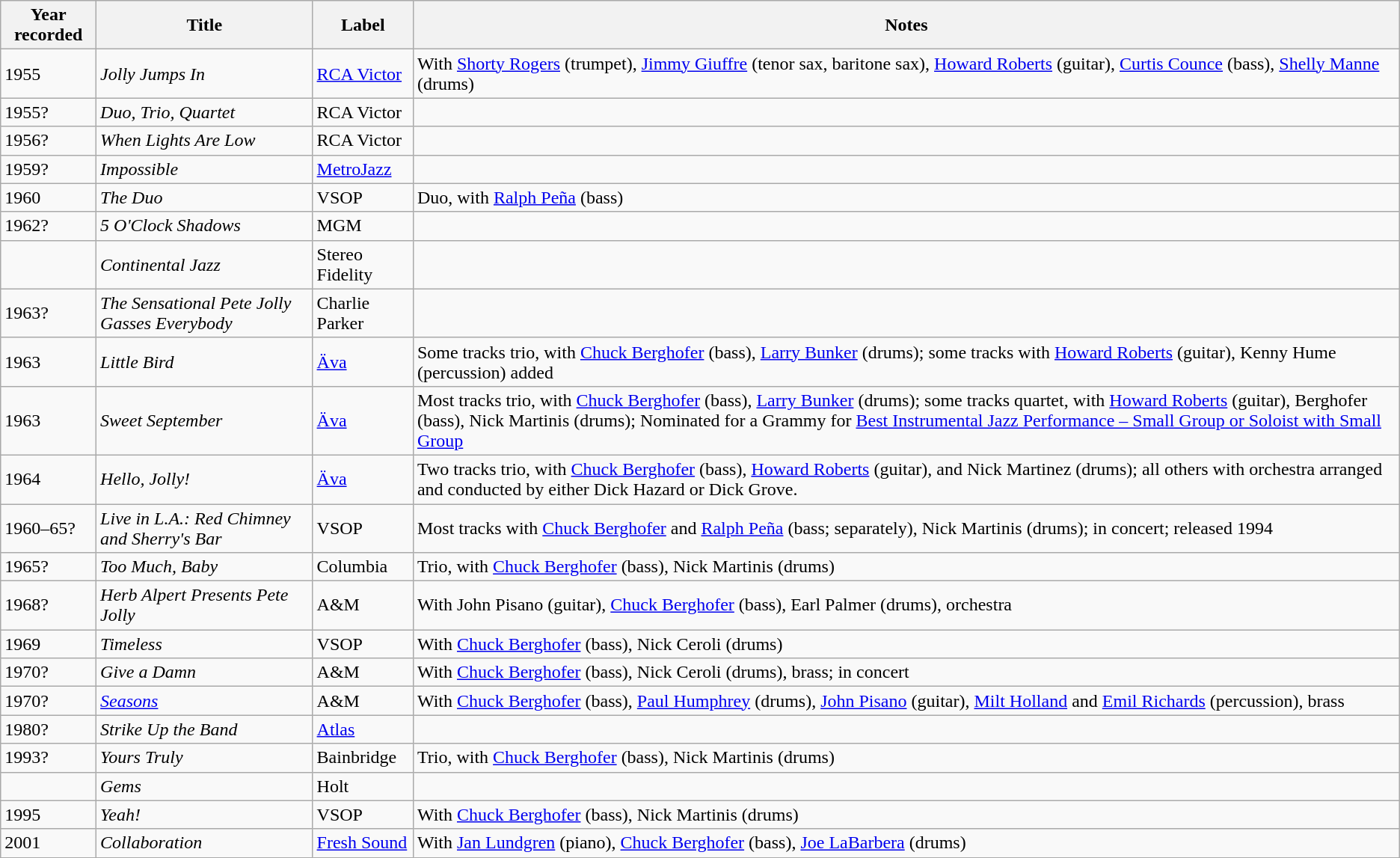<table class="wikitable sortable">
<tr>
<th>Year recorded</th>
<th>Title</th>
<th>Label</th>
<th>Notes</th>
</tr>
<tr>
<td>1955</td>
<td><em>Jolly Jumps In</em></td>
<td><a href='#'>RCA Victor</a></td>
<td>With <a href='#'>Shorty Rogers</a> (trumpet), <a href='#'>Jimmy Giuffre</a> (tenor sax, baritone sax), <a href='#'>Howard Roberts</a> (guitar), <a href='#'>Curtis Counce</a> (bass), <a href='#'>Shelly Manne</a> (drums)</td>
</tr>
<tr>
<td>1955?</td>
<td><em>Duo, Trio, Quartet</em></td>
<td>RCA Victor</td>
<td></td>
</tr>
<tr>
<td>1956?</td>
<td><em>When Lights Are Low</em></td>
<td>RCA Victor</td>
<td></td>
</tr>
<tr>
<td>1959?</td>
<td><em>Impossible</em></td>
<td><a href='#'>MetroJazz</a></td>
<td></td>
</tr>
<tr>
<td>1960</td>
<td><em>The Duo</em></td>
<td>VSOP</td>
<td>Duo, with <a href='#'>Ralph Peña</a> (bass)</td>
</tr>
<tr>
<td>1962?</td>
<td><em>5 O'Clock Shadows</em></td>
<td>MGM</td>
<td></td>
</tr>
<tr>
<td></td>
<td><em>Continental Jazz</em></td>
<td>Stereo Fidelity</td>
<td></td>
</tr>
<tr>
<td>1963?</td>
<td><em>The Sensational Pete Jolly Gasses Everybody</em></td>
<td>Charlie Parker</td>
<td></td>
</tr>
<tr>
<td>1963</td>
<td><em>Little Bird</em></td>
<td><a href='#'>Äva</a></td>
<td>Some tracks trio, with <a href='#'>Chuck Berghofer</a> (bass), <a href='#'>Larry Bunker</a> (drums); some tracks with <a href='#'>Howard Roberts</a> (guitar), Kenny Hume (percussion) added</td>
</tr>
<tr>
<td>1963</td>
<td><em>Sweet September</em></td>
<td><a href='#'>Äva</a></td>
<td>Most tracks trio, with <a href='#'>Chuck Berghofer</a> (bass), <a href='#'>Larry Bunker</a> (drums); some tracks quartet, with <a href='#'>Howard Roberts</a> (guitar), Berghofer (bass), Nick Martinis (drums); Nominated for a Grammy for <a href='#'>Best Instrumental Jazz Performance – Small Group or Soloist with Small Group</a></td>
</tr>
<tr>
<td>1964</td>
<td><em>Hello, Jolly!</em></td>
<td><a href='#'>Äva</a></td>
<td>Two tracks trio, with <a href='#'>Chuck Berghofer</a> (bass), <a href='#'>Howard Roberts</a> (guitar), and Nick Martinez (drums); all others with orchestra arranged and conducted by either Dick Hazard or Dick Grove.</td>
</tr>
<tr>
<td>1960–65?</td>
<td><em>Live in L.A.: Red Chimney and Sherry's Bar</em></td>
<td>VSOP</td>
<td>Most tracks with <a href='#'>Chuck Berghofer</a> and <a href='#'>Ralph Peña</a> (bass; separately), Nick Martinis (drums); in concert; released 1994</td>
</tr>
<tr>
<td>1965?</td>
<td><em>Too Much, Baby</em></td>
<td>Columbia</td>
<td>Trio, with <a href='#'>Chuck Berghofer</a> (bass), Nick Martinis (drums)</td>
</tr>
<tr>
<td>1968?</td>
<td><em>Herb Alpert Presents Pete Jolly</em></td>
<td>A&M</td>
<td>With John Pisano (guitar), <a href='#'>Chuck Berghofer</a> (bass), Earl Palmer (drums), orchestra</td>
</tr>
<tr>
<td>1969</td>
<td><em>Timeless</em></td>
<td>VSOP</td>
<td>With <a href='#'>Chuck Berghofer</a> (bass), Nick Ceroli (drums)</td>
</tr>
<tr>
<td>1970?</td>
<td><em>Give a Damn</em></td>
<td>A&M</td>
<td>With <a href='#'>Chuck Berghofer</a> (bass), Nick Ceroli (drums), brass; in concert</td>
</tr>
<tr>
<td>1970?</td>
<td><em><a href='#'>Seasons</a></em></td>
<td>A&M</td>
<td>With <a href='#'>Chuck Berghofer</a> (bass), <a href='#'>Paul Humphrey</a> (drums), <a href='#'>John Pisano</a> (guitar), <a href='#'>Milt Holland</a> and <a href='#'>Emil Richards</a> (percussion), brass</td>
</tr>
<tr>
<td>1980?</td>
<td><em>Strike Up the Band</em></td>
<td><a href='#'>Atlas</a></td>
<td></td>
</tr>
<tr>
<td>1993?</td>
<td><em>Yours Truly</em></td>
<td>Bainbridge</td>
<td>Trio, with <a href='#'>Chuck Berghofer</a> (bass), Nick Martinis (drums)</td>
</tr>
<tr>
<td></td>
<td><em>Gems</em></td>
<td>Holt</td>
<td></td>
</tr>
<tr>
<td>1995</td>
<td><em>Yeah!</em></td>
<td>VSOP</td>
<td>With <a href='#'>Chuck Berghofer</a> (bass), Nick Martinis (drums)</td>
</tr>
<tr>
<td>2001</td>
<td><em>Collaboration</em></td>
<td><a href='#'>Fresh Sound</a></td>
<td>With <a href='#'>Jan Lundgren</a> (piano), <a href='#'>Chuck Berghofer</a> (bass), <a href='#'>Joe LaBarbera</a> (drums)</td>
</tr>
</table>
